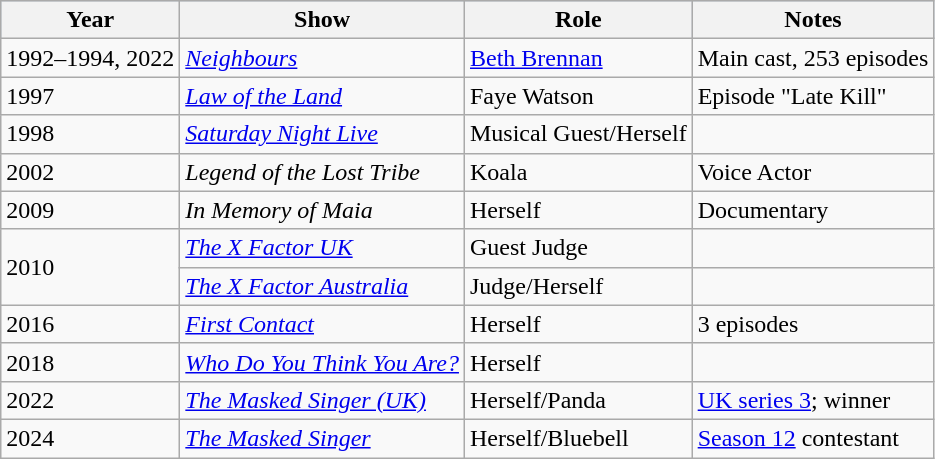<table class="wikitable">
<tr style="background:#b0c4de; text-align:center;">
<th>Year</th>
<th>Show</th>
<th>Role</th>
<th>Notes</th>
</tr>
<tr>
<td>1992–1994, 2022</td>
<td><em><a href='#'>Neighbours</a></em></td>
<td><a href='#'>Beth Brennan</a></td>
<td>Main cast, 253 episodes</td>
</tr>
<tr>
<td>1997</td>
<td><em><a href='#'>Law of the Land</a></em></td>
<td>Faye Watson</td>
<td>Episode "Late Kill"</td>
</tr>
<tr>
<td>1998</td>
<td><em><a href='#'>Saturday Night Live</a></em></td>
<td>Musical Guest/Herself</td>
<td></td>
</tr>
<tr>
<td>2002</td>
<td><em>Legend of the Lost Tribe</em></td>
<td>Koala</td>
<td>Voice Actor</td>
</tr>
<tr>
<td>2009</td>
<td><em>In Memory of Maia</em></td>
<td>Herself</td>
<td>Documentary</td>
</tr>
<tr>
<td rowspan="2">2010</td>
<td><em><a href='#'>The X Factor UK</a></em></td>
<td>Guest Judge</td>
<td></td>
</tr>
<tr>
<td><em><a href='#'>The X Factor Australia</a></em></td>
<td>Judge/Herself</td>
<td></td>
</tr>
<tr>
<td>2016</td>
<td><em><a href='#'>First Contact</a></em></td>
<td>Herself</td>
<td>3 episodes</td>
</tr>
<tr>
<td>2018</td>
<td><em><a href='#'>Who Do You Think You Are?</a></em></td>
<td>Herself</td>
<td></td>
</tr>
<tr>
<td>2022</td>
<td><em><a href='#'>The Masked Singer (UK)</a></em></td>
<td>Herself/Panda</td>
<td><a href='#'>UK series 3</a>; winner</td>
</tr>
<tr>
<td>2024</td>
<td><em><a href='#'>The Masked Singer</a></em></td>
<td>Herself/Bluebell</td>
<td><a href='#'>Season 12</a> contestant</td>
</tr>
</table>
